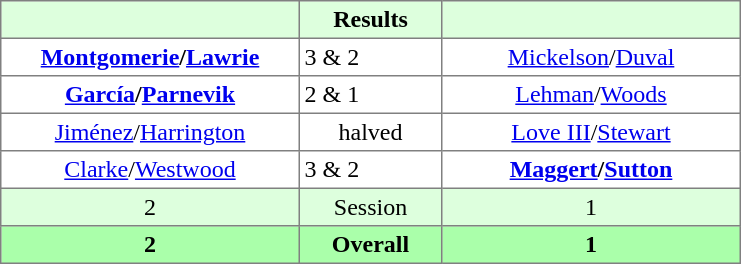<table border="1" cellpadding="3" style="border-collapse:collapse; text-align:center;">
<tr style="background:#dfd;">
<th style="width:12em;"></th>
<th style="width:5.5em;">Results</th>
<th style="width:12em;"></th>
</tr>
<tr>
<td><strong><a href='#'>Montgomerie</a>/<a href='#'>Lawrie</a></strong></td>
<td align=left> 3 & 2</td>
<td><a href='#'>Mickelson</a>/<a href='#'>Duval</a></td>
</tr>
<tr>
<td><strong><a href='#'>García</a>/<a href='#'>Parnevik</a></strong></td>
<td align=left> 2 & 1</td>
<td><a href='#'>Lehman</a>/<a href='#'>Woods</a></td>
</tr>
<tr>
<td><a href='#'>Jiménez</a>/<a href='#'>Harrington</a></td>
<td>halved</td>
<td><a href='#'>Love III</a>/<a href='#'>Stewart</a></td>
</tr>
<tr>
<td><a href='#'>Clarke</a>/<a href='#'>Westwood</a></td>
<td align=left> 3 & 2</td>
<td><strong><a href='#'>Maggert</a>/<a href='#'>Sutton</a></strong></td>
</tr>
<tr style="background:#dfd;">
<td>2</td>
<td>Session</td>
<td>1</td>
</tr>
<tr style="background:#afa;">
<th>2</th>
<th>Overall</th>
<th>1</th>
</tr>
</table>
